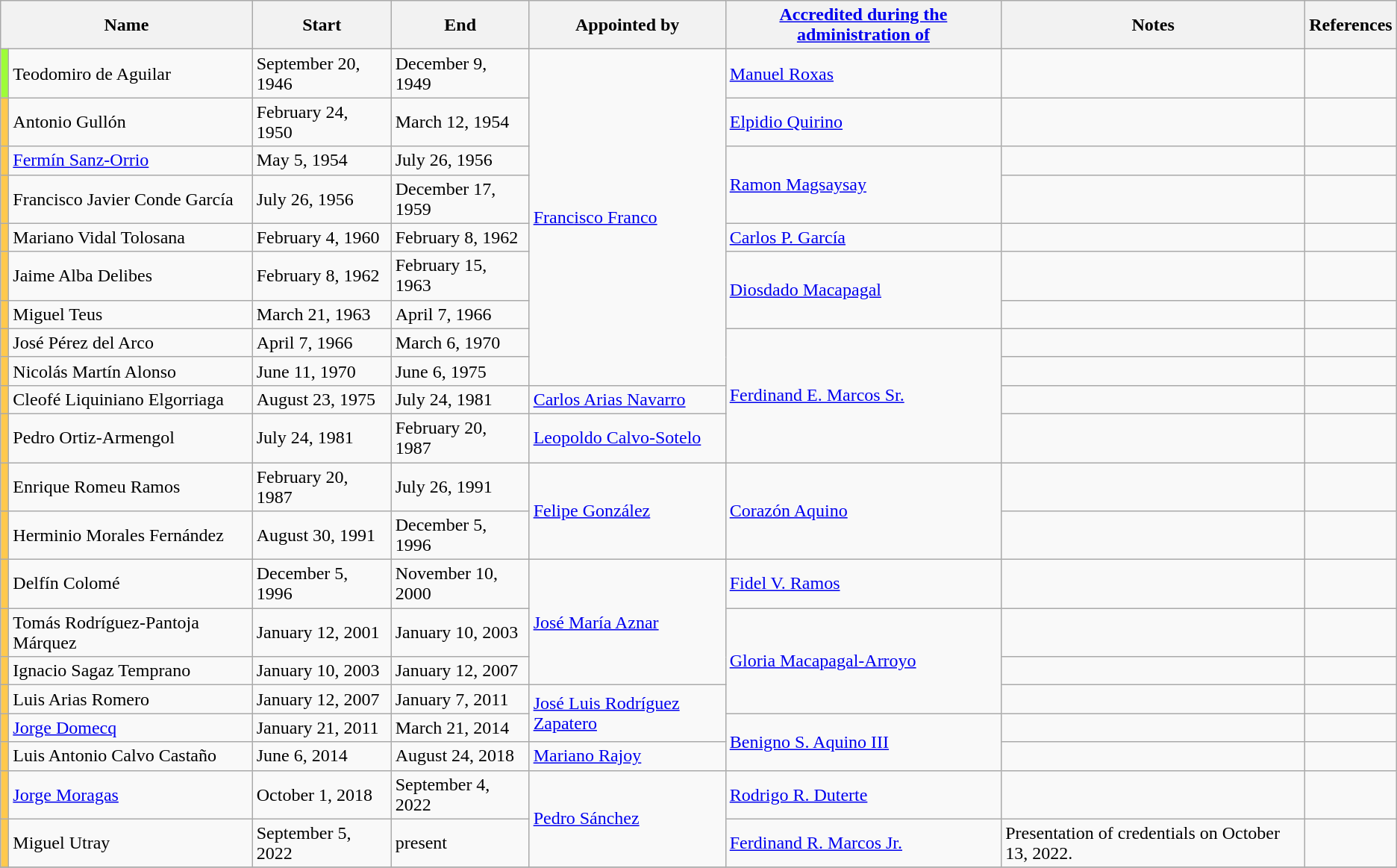<table class="wikitable sortable">
<tr>
<th colspan=2 width=18%>Name</th>
<th>Start</th>
<th>End</th>
<th>Appointed by</th>
<th><a href='#'>Accredited during the administration of</a></th>
<th>Notes</th>
<th>References</th>
</tr>
<tr>
<td bgcolor=#9EFD38></td>
<td>Teodomiro de Aguilar</td>
<td>September 20, 1946</td>
<td>December 9, 1949</td>
<td rowspan=9><a href='#'>Francisco Franco</a></td>
<td><a href='#'>Manuel Roxas</a></td>
<td></td>
<td></td>
</tr>
<tr>
<td bgcolor=#FFC94D></td>
<td>Antonio Gullón</td>
<td>February 24, 1950</td>
<td>March 12, 1954</td>
<td><a href='#'>Elpidio Quirino</a></td>
<td></td>
<td></td>
</tr>
<tr>
<td bgcolor=#FFC94D></td>
<td><a href='#'>Fermín Sanz-Orrio</a></td>
<td>May 5, 1954</td>
<td>July 26, 1956</td>
<td rowspan=2><a href='#'>Ramon Magsaysay</a></td>
<td></td>
<td></td>
</tr>
<tr>
<td bgcolor=#FFC94D></td>
<td>Francisco Javier Conde García</td>
<td>July 26, 1956</td>
<td>December 17, 1959</td>
<td></td>
<td></td>
</tr>
<tr>
<td bgcolor=#FFC94D></td>
<td>Mariano Vidal Tolosana</td>
<td>February 4, 1960</td>
<td>February 8, 1962</td>
<td><a href='#'>Carlos P. García</a></td>
<td></td>
<td></td>
</tr>
<tr>
<td bgcolor=#FFC94D></td>
<td>Jaime Alba Delibes</td>
<td>February 8, 1962</td>
<td>February 15, 1963</td>
<td rowspan=2><a href='#'>Diosdado Macapagal</a></td>
<td></td>
<td></td>
</tr>
<tr>
<td bgcolor=#FFC94D></td>
<td>Miguel Teus</td>
<td>March 21, 1963</td>
<td>April 7, 1966</td>
<td></td>
<td></td>
</tr>
<tr>
<td bgcolor=#FFC94D></td>
<td>José Pérez del Arco</td>
<td>April 7, 1966</td>
<td>March 6, 1970</td>
<td rowspan=4><a href='#'>Ferdinand E. Marcos Sr.</a></td>
<td></td>
<td></td>
</tr>
<tr>
<td bgcolor=#FFC94D></td>
<td>Nicolás Martín Alonso</td>
<td>June 11, 1970</td>
<td>June 6, 1975</td>
<td></td>
<td></td>
</tr>
<tr>
<td bgcolor=#FFC94D></td>
<td>Cleofé Liquiniano Elgorriaga</td>
<td>August 23, 1975</td>
<td>July 24, 1981</td>
<td><a href='#'>Carlos Arias Navarro</a></td>
<td></td>
<td></td>
</tr>
<tr>
<td bgcolor=#FFC94D></td>
<td>Pedro Ortiz-Armengol</td>
<td>July 24, 1981</td>
<td>February 20, 1987</td>
<td><a href='#'>Leopoldo Calvo-Sotelo</a></td>
<td></td>
<td></td>
</tr>
<tr>
<td bgcolor=#FFC94D></td>
<td>Enrique Romeu Ramos</td>
<td>February 20, 1987</td>
<td>July 26, 1991</td>
<td rowspan=2><a href='#'>Felipe González</a></td>
<td rowspan=2><a href='#'>Corazón Aquino</a></td>
<td></td>
<td></td>
</tr>
<tr>
<td bgcolor=#FFC94D></td>
<td>Herminio Morales Fernández</td>
<td>August 30, 1991</td>
<td>December 5, 1996</td>
<td></td>
<td></td>
</tr>
<tr>
<td bgcolor=#FFC94D></td>
<td>Delfín Colomé</td>
<td>December 5, 1996</td>
<td>November 10, 2000</td>
<td rowspan=3><a href='#'>José María Aznar</a></td>
<td><a href='#'>Fidel V. Ramos</a></td>
<td></td>
<td></td>
</tr>
<tr>
<td bgcolor=#FFC94D></td>
<td>Tomás Rodríguez-Pantoja Márquez</td>
<td>January 12, 2001</td>
<td>January 10, 2003</td>
<td rowspan=3><a href='#'>Gloria Macapagal-Arroyo</a></td>
<td></td>
<td></td>
</tr>
<tr>
<td bgcolor=#FFC94D></td>
<td>Ignacio Sagaz Temprano</td>
<td>January 10, 2003</td>
<td>January 12, 2007</td>
<td></td>
<td></td>
</tr>
<tr>
<td bgcolor=#FFC94D></td>
<td>Luis Arias Romero</td>
<td>January 12, 2007</td>
<td>January 7, 2011</td>
<td rowspan=2><a href='#'>José Luis Rodríguez Zapatero</a></td>
<td></td>
<td></td>
</tr>
<tr>
<td bgcolor=#FFC94D></td>
<td><a href='#'>Jorge Domecq</a></td>
<td>January 21, 2011</td>
<td>March 21, 2014</td>
<td rowspan=2><a href='#'>Benigno S. Aquino III</a></td>
<td></td>
<td></td>
</tr>
<tr>
<td bgcolor=#FFC94D></td>
<td>Luis Antonio Calvo Castaño</td>
<td>June 6, 2014</td>
<td>August 24, 2018</td>
<td><a href='#'>Mariano Rajoy</a></td>
<td></td>
<td></td>
</tr>
<tr>
<td bgcolor=#FFC94D></td>
<td><a href='#'>Jorge Moragas</a></td>
<td>October 1, 2018</td>
<td>September 4, 2022</td>
<td rowspan=2><a href='#'>Pedro Sánchez</a></td>
<td><a href='#'>Rodrigo R. Duterte</a></td>
<td></td>
<td></td>
</tr>
<tr>
<td bgcolor=#FFC94D></td>
<td>Miguel Utray</td>
<td>September 5, 2022</td>
<td>present</td>
<td><a href='#'>Ferdinand R. Marcos Jr.</a></td>
<td>Presentation of credentials on October 13, 2022.</td>
<td></td>
</tr>
<tr>
</tr>
</table>
